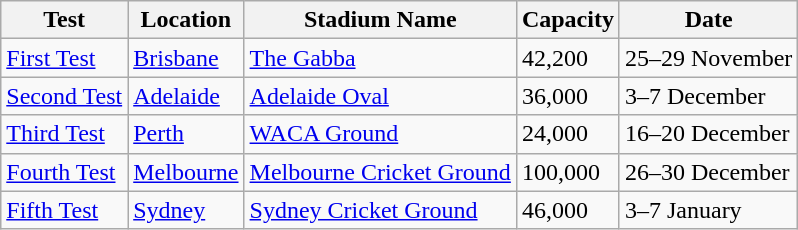<table class="wikitable">
<tr>
<th>Test</th>
<th>Location</th>
<th>Stadium Name</th>
<th>Capacity</th>
<th>Date</th>
</tr>
<tr>
<td><a href='#'>First Test</a></td>
<td><a href='#'>Brisbane</a></td>
<td><a href='#'>The Gabba</a></td>
<td>42,200</td>
<td>25–29 November</td>
</tr>
<tr>
<td><a href='#'>Second Test</a></td>
<td><a href='#'>Adelaide</a></td>
<td><a href='#'>Adelaide Oval</a></td>
<td>36,000</td>
<td>3–7 December</td>
</tr>
<tr>
<td><a href='#'>Third Test</a></td>
<td><a href='#'>Perth</a></td>
<td><a href='#'>WACA Ground</a></td>
<td>24,000</td>
<td>16–20 December</td>
</tr>
<tr>
<td><a href='#'>Fourth Test</a></td>
<td><a href='#'>Melbourne</a></td>
<td><a href='#'>Melbourne Cricket Ground</a></td>
<td>100,000</td>
<td>26–30 December</td>
</tr>
<tr>
<td><a href='#'>Fifth Test</a></td>
<td><a href='#'>Sydney</a></td>
<td><a href='#'>Sydney Cricket Ground</a></td>
<td>46,000</td>
<td>3–7 January</td>
</tr>
</table>
